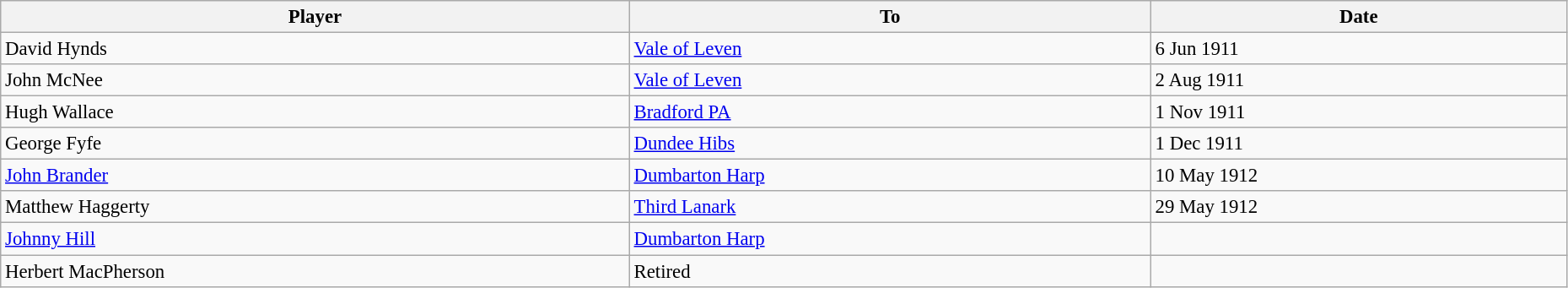<table class="wikitable" style="text-align:center; font-size:95%;width:98%; text-align:left">
<tr>
<th>Player</th>
<th>To</th>
<th>Date</th>
</tr>
<tr>
<td> David Hynds</td>
<td> <a href='#'>Vale of Leven</a></td>
<td>6 Jun 1911</td>
</tr>
<tr>
<td> John McNee</td>
<td> <a href='#'>Vale of Leven</a></td>
<td>2 Aug 1911</td>
</tr>
<tr>
<td> Hugh Wallace</td>
<td> <a href='#'>Bradford PA</a></td>
<td>1 Nov 1911</td>
</tr>
<tr>
<td> George Fyfe</td>
<td> <a href='#'>Dundee Hibs</a></td>
<td>1 Dec 1911</td>
</tr>
<tr>
<td> <a href='#'>John Brander</a></td>
<td> <a href='#'>Dumbarton Harp</a></td>
<td>10 May 1912</td>
</tr>
<tr>
<td> Matthew Haggerty</td>
<td> <a href='#'>Third Lanark</a></td>
<td>29 May 1912</td>
</tr>
<tr>
<td> <a href='#'>Johnny Hill</a></td>
<td> <a href='#'>Dumbarton Harp</a></td>
<td></td>
</tr>
<tr>
<td> Herbert MacPherson</td>
<td> Retired</td>
<td></td>
</tr>
</table>
